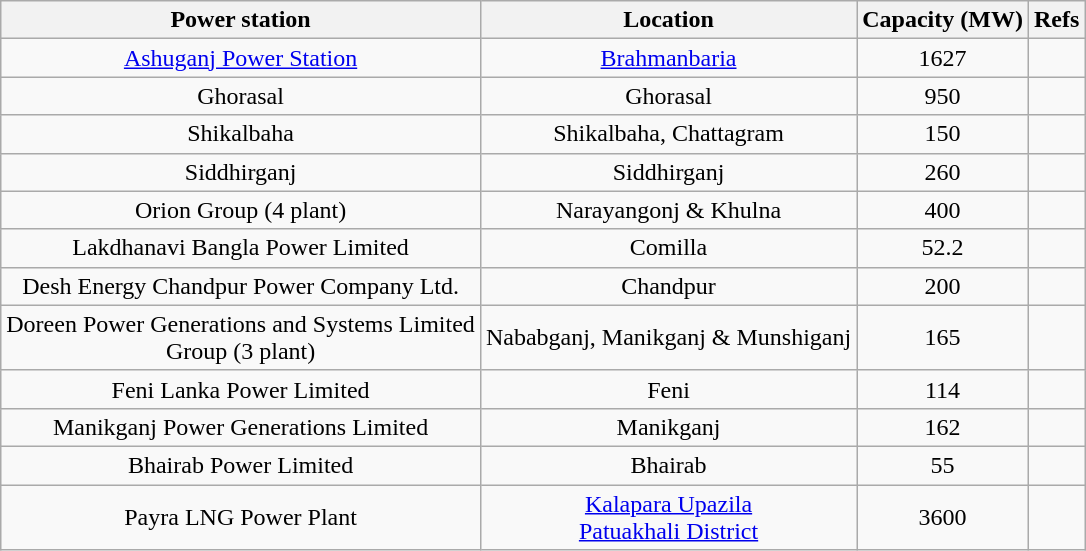<table class="wikitable sortable static-row-numbers static-row-header-text"  style="text-align: center">
<tr>
<th>Power station</th>
<th>Location</th>
<th>Capacity (MW)</th>
<th>Refs</th>
</tr>
<tr>
<td><a href='#'>Ashuganj Power Station</a></td>
<td><a href='#'>Brahmanbaria</a></td>
<td>1627</td>
<td></td>
</tr>
<tr>
<td>Ghorasal</td>
<td>Ghorasal</td>
<td>950</td>
<td></td>
</tr>
<tr>
<td>Shikalbaha</td>
<td>Shikalbaha, Chattagram</td>
<td>150</td>
<td></td>
</tr>
<tr>
<td>Siddhirganj</td>
<td>Siddhirganj</td>
<td>260</td>
<td></td>
</tr>
<tr>
<td>Orion Group (4 plant)</td>
<td>Narayangonj & Khulna</td>
<td>400</td>
<td></td>
</tr>
<tr>
<td>Lakdhanavi Bangla Power Limited</td>
<td>Comilla</td>
<td>52.2</td>
<td></td>
</tr>
<tr>
<td>Desh Energy Chandpur Power Company Ltd.</td>
<td>Chandpur</td>
<td>200</td>
<td></td>
</tr>
<tr>
<td>Doreen Power Generations and Systems Limited<br>Group (3 plant)</td>
<td>Nababganj, Manikganj & Munshiganj</td>
<td>165</td>
<td></td>
</tr>
<tr>
<td>Feni Lanka Power Limited</td>
<td>Feni</td>
<td>114</td>
<td></td>
</tr>
<tr>
<td>Manikganj Power Generations Limited</td>
<td>Manikganj</td>
<td>162</td>
<td></td>
</tr>
<tr>
<td>Bhairab Power Limited</td>
<td>Bhairab</td>
<td>55</td>
<td></td>
</tr>
<tr>
<td>Payra LNG Power Plant</td>
<td><a href='#'>Kalapara Upazila</a><br><a href='#'>Patuakhali District</a></td>
<td>3600</td>
<td></td>
</tr>
</table>
